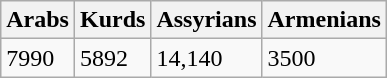<table class="wikitable">
<tr>
<th>Arabs</th>
<th>Kurds</th>
<th>Assyrians</th>
<th>Armenians</th>
</tr>
<tr>
<td>7990</td>
<td>5892</td>
<td>14,140</td>
<td>3500</td>
</tr>
</table>
